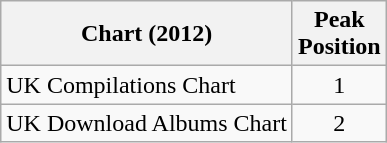<table class="wikitable">
<tr>
<th>Chart (2012)</th>
<th>Peak<br>Position</th>
</tr>
<tr>
<td>UK Compilations Chart</td>
<td align="center">1</td>
</tr>
<tr>
<td>UK Download Albums Chart</td>
<td align="center">2</td>
</tr>
</table>
